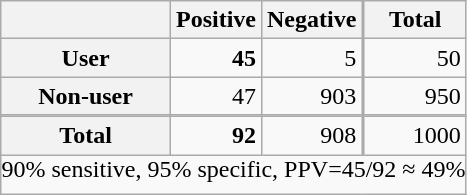<table class="wikitable" style="display:inline-table;">
<tr>
<th></th>
<th style="width:5ex;">Positive</th>
<th style="width:5ex;">Negative</th>
<th rowspan="5" style="padding:0;"></th>
<th>Total</th>
</tr>
<tr>
<th>User</th>
<td style="text-align:right"><strong>45</strong></td>
<td style="text-align:right">5</td>
<td style="text-align:right">50</td>
</tr>
<tr>
<th>Non-user</th>
<td style="text-align:right">47</td>
<td style="text-align:right">903</td>
<td style="text-align:right">950</td>
</tr>
<tr>
<td colspan="5" style="padding:0;"></td>
</tr>
<tr>
<th>Total</th>
<td style="text-align:right"><strong>92</strong></td>
<td style="text-align:right">908</td>
<td style="text-align:right">1000</td>
</tr>
<tr>
<td colspan="5" style="padding:0 0 1ex 0;border:none;background:transparent;">90% sensitive, 95% specific, PPV=45/92 ≈ 49%</td>
</tr>
</table>
